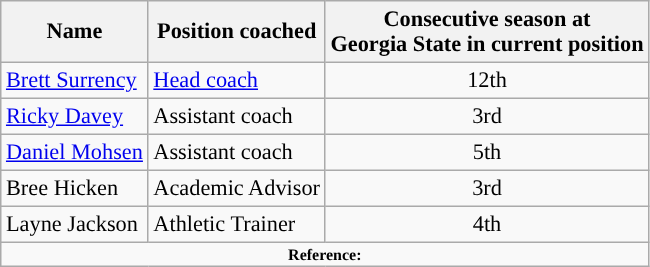<table class="wikitable" style="font-size:93%;">
<tr>
<th>Name</th>
<th>Position coached</th>
<th>Consecutive season at<br>Georgia State in current position</th>
</tr>
<tr>
<td><a href='#'>Brett Surrency</a></td>
<td><a href='#'>Head coach</a></td>
<td align=center>12th</td>
</tr>
<tr>
<td><a href='#'>Ricky Davey</a></td>
<td>Assistant coach</td>
<td align=center>3rd</td>
</tr>
<tr>
<td><a href='#'>Daniel Mohsen</a></td>
<td>Assistant coach</td>
<td align=center>5th</td>
</tr>
<tr>
<td>Bree Hicken</td>
<td>Academic Advisor</td>
<td align=center>3rd</td>
</tr>
<tr>
<td>Layne Jackson</td>
<td>Athletic Trainer</td>
<td align=center>4th</td>
</tr>
<tr>
<td colspan="4" style="font-size:8pt; text-align:center;"><strong>Reference:</strong></td>
</tr>
</table>
